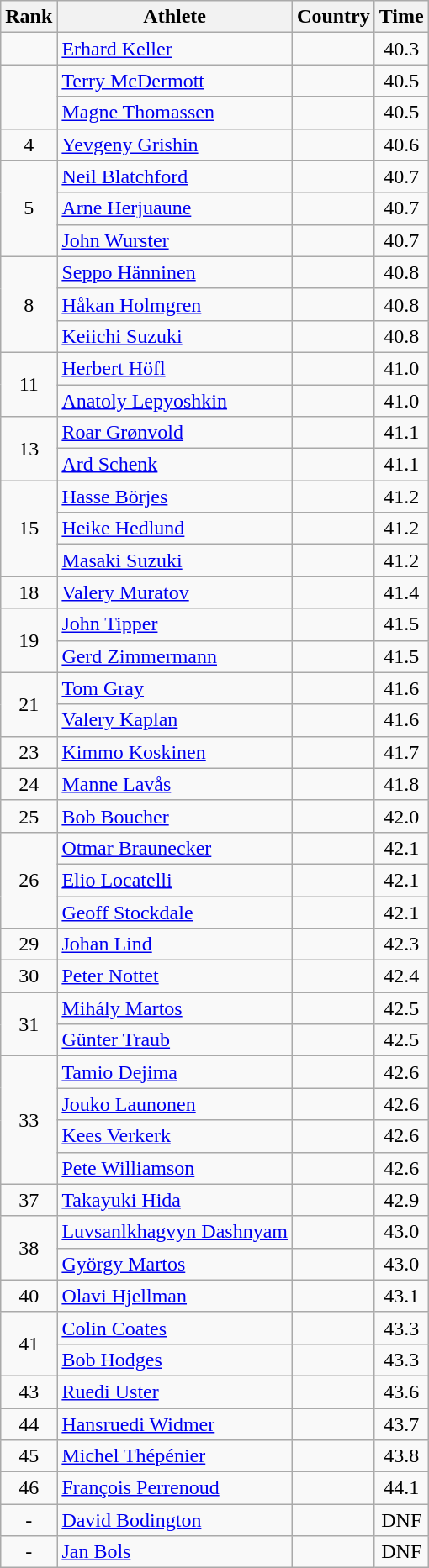<table class="wikitable sortable" style="text-align:center">
<tr>
<th>Rank</th>
<th>Athlete</th>
<th>Country</th>
<th>Time</th>
</tr>
<tr>
<td></td>
<td align=left><a href='#'>Erhard Keller</a></td>
<td align=left></td>
<td>40.3</td>
</tr>
<tr>
<td rowspan=2></td>
<td align=left><a href='#'>Terry McDermott</a></td>
<td align=left></td>
<td>40.5</td>
</tr>
<tr>
<td align=left><a href='#'>Magne Thomassen</a></td>
<td align=left></td>
<td>40.5</td>
</tr>
<tr>
<td>4</td>
<td align=left><a href='#'>Yevgeny Grishin</a></td>
<td align=left></td>
<td>40.6</td>
</tr>
<tr>
<td rowspan=3>5</td>
<td align=left><a href='#'>Neil Blatchford</a></td>
<td align=left></td>
<td>40.7</td>
</tr>
<tr>
<td align=left><a href='#'>Arne Herjuaune</a></td>
<td align=left></td>
<td>40.7</td>
</tr>
<tr>
<td align=left><a href='#'>John Wurster</a></td>
<td align=left></td>
<td>40.7</td>
</tr>
<tr>
<td rowspan=3>8</td>
<td align=left><a href='#'>Seppo Hänninen</a></td>
<td align=left></td>
<td>40.8</td>
</tr>
<tr>
<td align=left><a href='#'>Håkan Holmgren</a></td>
<td align=left></td>
<td>40.8</td>
</tr>
<tr>
<td align=left><a href='#'>Keiichi Suzuki</a></td>
<td align=left></td>
<td>40.8</td>
</tr>
<tr>
<td rowspan=2>11</td>
<td align=left><a href='#'>Herbert Höfl</a></td>
<td align=left></td>
<td>41.0</td>
</tr>
<tr>
<td align=left><a href='#'>Anatoly Lepyoshkin</a></td>
<td align=left></td>
<td>41.0</td>
</tr>
<tr>
<td rowspan=2>13</td>
<td align=left><a href='#'>Roar Grønvold</a></td>
<td align=left></td>
<td>41.1</td>
</tr>
<tr>
<td align=left><a href='#'>Ard Schenk</a></td>
<td align=left></td>
<td>41.1</td>
</tr>
<tr>
<td rowspan=3>15</td>
<td align=left><a href='#'>Hasse Börjes</a></td>
<td align=left></td>
<td>41.2</td>
</tr>
<tr>
<td align=left><a href='#'>Heike Hedlund</a></td>
<td align=left></td>
<td>41.2</td>
</tr>
<tr>
<td align=left><a href='#'>Masaki Suzuki</a></td>
<td align=left></td>
<td>41.2</td>
</tr>
<tr>
<td>18</td>
<td align=left><a href='#'>Valery Muratov</a></td>
<td align=left></td>
<td>41.4</td>
</tr>
<tr>
<td rowspan=2>19</td>
<td align=left><a href='#'>John Tipper</a></td>
<td align=left></td>
<td>41.5</td>
</tr>
<tr>
<td align=left><a href='#'>Gerd Zimmermann</a></td>
<td align=left></td>
<td>41.5</td>
</tr>
<tr>
<td rowspan=2>21</td>
<td align=left><a href='#'>Tom Gray</a></td>
<td align=left></td>
<td>41.6</td>
</tr>
<tr>
<td align=left><a href='#'>Valery Kaplan</a></td>
<td align=left></td>
<td>41.6</td>
</tr>
<tr>
<td>23</td>
<td align=left><a href='#'>Kimmo Koskinen</a></td>
<td align=left></td>
<td>41.7</td>
</tr>
<tr>
<td>24</td>
<td align=left><a href='#'>Manne Lavås</a></td>
<td align=left></td>
<td>41.8</td>
</tr>
<tr>
<td>25</td>
<td align=left><a href='#'>Bob Boucher</a></td>
<td align=left></td>
<td>42.0</td>
</tr>
<tr>
<td rowspan=3>26</td>
<td align=left><a href='#'>Otmar Braunecker</a></td>
<td align=left></td>
<td>42.1</td>
</tr>
<tr>
<td align=left><a href='#'>Elio Locatelli</a></td>
<td align=left></td>
<td>42.1</td>
</tr>
<tr>
<td align=left><a href='#'>Geoff Stockdale</a></td>
<td align=left></td>
<td>42.1</td>
</tr>
<tr>
<td>29</td>
<td align=left><a href='#'>Johan Lind</a></td>
<td align=left></td>
<td>42.3</td>
</tr>
<tr>
<td>30</td>
<td align=left><a href='#'>Peter Nottet</a></td>
<td align=left></td>
<td>42.4</td>
</tr>
<tr>
<td rowspan=2>31</td>
<td align=left><a href='#'>Mihály Martos</a></td>
<td align=left></td>
<td>42.5</td>
</tr>
<tr>
<td align=left><a href='#'>Günter Traub</a></td>
<td align=left></td>
<td>42.5</td>
</tr>
<tr>
<td rowspan=4>33</td>
<td align=left><a href='#'>Tamio Dejima</a></td>
<td align=left></td>
<td>42.6</td>
</tr>
<tr>
<td align=left><a href='#'>Jouko Launonen</a></td>
<td align=left></td>
<td>42.6</td>
</tr>
<tr>
<td align=left><a href='#'>Kees Verkerk</a></td>
<td align=left></td>
<td>42.6</td>
</tr>
<tr>
<td align=left><a href='#'>Pete Williamson</a></td>
<td align=left></td>
<td>42.6</td>
</tr>
<tr>
<td>37</td>
<td align=left><a href='#'>Takayuki Hida</a></td>
<td align=left></td>
<td>42.9</td>
</tr>
<tr>
<td rowspan=2>38</td>
<td align=left><a href='#'>Luvsanlkhagvyn Dashnyam</a></td>
<td align=left></td>
<td>43.0</td>
</tr>
<tr>
<td align=left><a href='#'>György Martos</a></td>
<td align=left></td>
<td>43.0</td>
</tr>
<tr>
<td>40</td>
<td align=left><a href='#'>Olavi Hjellman</a></td>
<td align=left></td>
<td>43.1</td>
</tr>
<tr>
<td rowspan=2>41</td>
<td align=left><a href='#'>Colin Coates</a></td>
<td align=left></td>
<td>43.3</td>
</tr>
<tr>
<td align=left><a href='#'>Bob Hodges</a></td>
<td align=left></td>
<td>43.3</td>
</tr>
<tr>
<td>43</td>
<td align=left><a href='#'>Ruedi Uster</a></td>
<td align=left></td>
<td>43.6</td>
</tr>
<tr>
<td>44</td>
<td align=left><a href='#'>Hansruedi Widmer</a></td>
<td align=left></td>
<td>43.7</td>
</tr>
<tr>
<td>45</td>
<td align=left><a href='#'>Michel Thépénier</a></td>
<td align=left></td>
<td>43.8</td>
</tr>
<tr>
<td>46</td>
<td align=left><a href='#'>François Perrenoud</a></td>
<td align=left></td>
<td>44.1</td>
</tr>
<tr>
<td>-</td>
<td align=left><a href='#'>David Bodington</a></td>
<td align=left></td>
<td>DNF</td>
</tr>
<tr>
<td>-</td>
<td align=left><a href='#'>Jan Bols</a></td>
<td align=left></td>
<td>DNF</td>
</tr>
</table>
